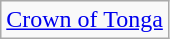<table class="wikitable">
<tr>
<td> <a href='#'>Crown of Tonga</a></td>
</tr>
</table>
